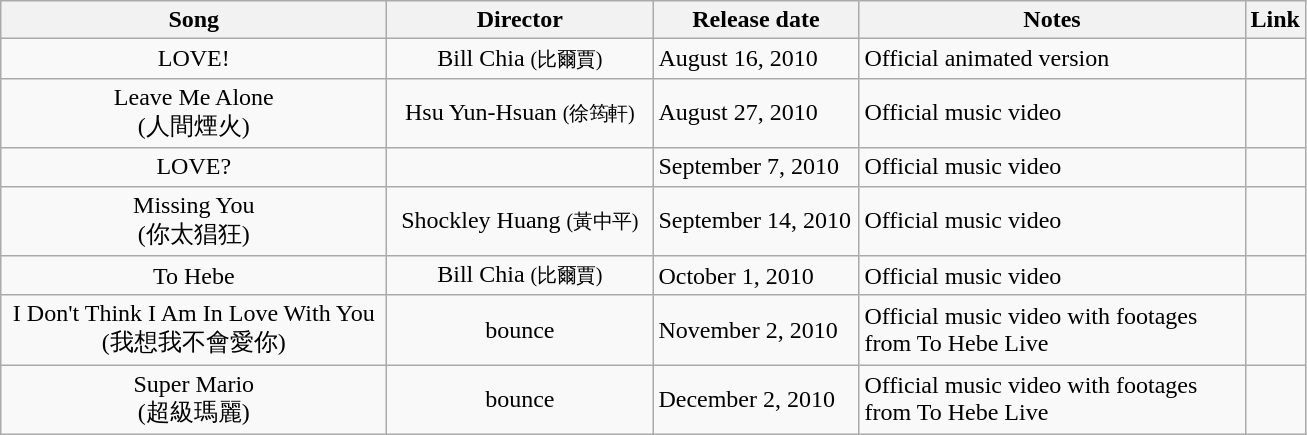<table class="wikitable">
<tr>
<th width="250px">Song</th>
<th width="170px">Director</th>
<th width="130px">Release date</th>
<th width="250px">Notes</th>
<th width="2px">Link</th>
</tr>
<tr>
<td style="text-align:center;">LOVE!</td>
<td style="text-align:center;">Bill Chia <small>(比爾賈)</small></td>
<td>August 16, 2010</td>
<td>Official animated version</td>
<td style="text-align:center;"></td>
</tr>
<tr>
<td style="text-align:center;">Leave Me Alone<br>(人間煙火)</td>
<td style="text-align:center;">Hsu Yun-Hsuan <small>(徐筠軒)</small></td>
<td>August 27, 2010</td>
<td>Official music video</td>
<td style="text-align:center;"></td>
</tr>
<tr>
<td style="text-align:center;">LOVE?</td>
<td style="text-align:center;"></td>
<td>September 7, 2010</td>
<td>Official music video</td>
<td style="text-align:center;"></td>
</tr>
<tr>
<td style="text-align:center;">Missing You<br>(你太猖狂)</td>
<td style="text-align:center;">Shockley Huang <small>(黃中平)</small></td>
<td>September 14, 2010</td>
<td>Official music video</td>
<td style="text-align:center;"></td>
</tr>
<tr>
<td style="text-align:center;">To Hebe</td>
<td style="text-align:center;">Bill Chia <small>(比爾賈)</small></td>
<td>October 1, 2010</td>
<td>Official music video</td>
<td style="text-align:center;"></td>
</tr>
<tr>
<td style="text-align:center;">I Don't Think I Am In Love With You<br>(我想我不會愛你)</td>
<td style="text-align:center;">bounce</td>
<td>November 2, 2010</td>
<td>Official music video with footages from To Hebe Live</td>
<td style="text-align:center;"></td>
</tr>
<tr>
<td style="text-align:center;">Super Mario<br>(超級瑪麗)</td>
<td style="text-align:center;">bounce</td>
<td>December 2, 2010</td>
<td>Official music video with footages from To Hebe Live</td>
<td style="text-align:center;"></td>
</tr>
</table>
